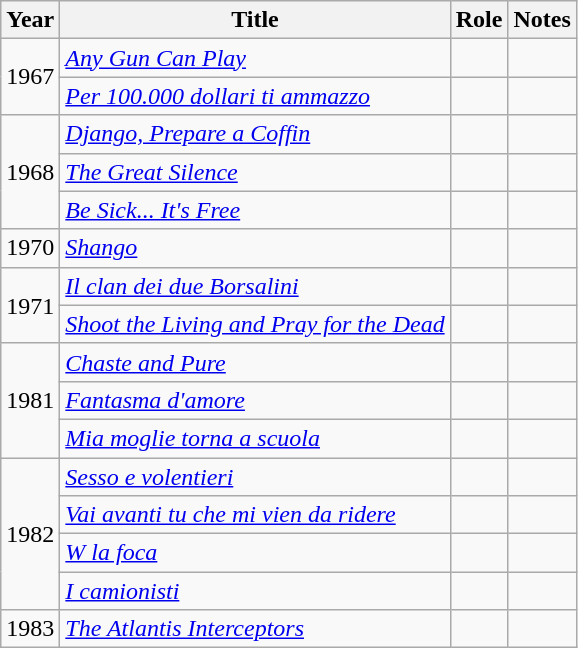<table class="wikitable sortable">
<tr>
<th>Year</th>
<th>Title</th>
<th>Role</th>
<th class="unsortable">Notes</th>
</tr>
<tr>
<td rowspan=2>1967</td>
<td><em><a href='#'>Any Gun Can Play</a></em></td>
<td></td>
<td></td>
</tr>
<tr>
<td><em><a href='#'>Per 100.000 dollari ti ammazzo</a></em></td>
<td></td>
<td></td>
</tr>
<tr>
<td rowspan=3>1968</td>
<td><em><a href='#'>Django, Prepare a Coffin</a></em></td>
<td></td>
<td></td>
</tr>
<tr>
<td><em><a href='#'>The Great Silence</a></em></td>
<td></td>
<td></td>
</tr>
<tr>
<td><em><a href='#'>Be Sick... It's Free</a></em></td>
<td></td>
<td></td>
</tr>
<tr>
<td>1970</td>
<td><em><a href='#'>Shango</a></em></td>
<td></td>
<td></td>
</tr>
<tr>
<td rowspan=2>1971</td>
<td><em><a href='#'>Il clan dei due Borsalini</a></em></td>
<td></td>
<td></td>
</tr>
<tr>
<td><em><a href='#'>Shoot the Living and Pray for the Dead</a></em></td>
<td></td>
<td></td>
</tr>
<tr>
<td rowspan=3>1981</td>
<td><em><a href='#'>Chaste and Pure</a></em></td>
<td></td>
<td></td>
</tr>
<tr>
<td><em><a href='#'>Fantasma d'amore</a></em></td>
<td></td>
<td></td>
</tr>
<tr>
<td><em><a href='#'>Mia moglie torna a scuola</a></em></td>
<td></td>
<td></td>
</tr>
<tr>
<td rowspan=4>1982</td>
<td><em><a href='#'>Sesso e volentieri</a></em></td>
<td></td>
<td></td>
</tr>
<tr>
<td><em><a href='#'>Vai avanti tu che mi vien da ridere</a></em></td>
<td></td>
<td></td>
</tr>
<tr>
<td><em><a href='#'>W la foca</a></em></td>
<td></td>
<td></td>
</tr>
<tr>
<td><em><a href='#'>I camionisti</a></em></td>
<td></td>
<td></td>
</tr>
<tr>
<td>1983</td>
<td><em><a href='#'>The Atlantis Interceptors</a></em></td>
<td></td>
<td></td>
</tr>
</table>
